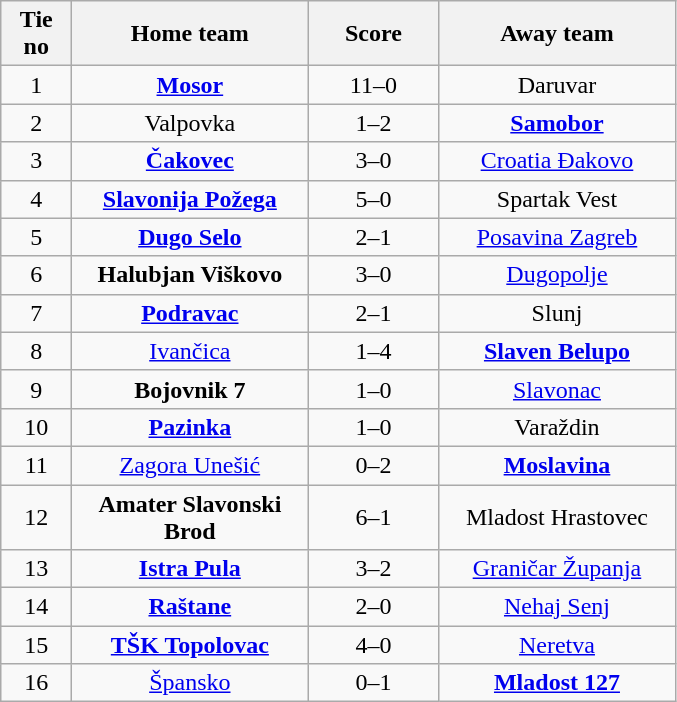<table class="wikitable" style="text-align: center">
<tr>
<th width=40>Tie no</th>
<th width=150>Home team</th>
<th width=80>Score</th>
<th width=150>Away team</th>
</tr>
<tr>
<td>1</td>
<td><strong><a href='#'>Mosor</a></strong></td>
<td>11–0</td>
<td>Daruvar</td>
</tr>
<tr>
<td>2</td>
<td>Valpovka</td>
<td>1–2</td>
<td><strong><a href='#'>Samobor</a></strong></td>
</tr>
<tr>
<td>3</td>
<td><strong><a href='#'>Čakovec</a></strong></td>
<td>3–0</td>
<td><a href='#'>Croatia Đakovo</a></td>
</tr>
<tr>
<td>4</td>
<td><strong><a href='#'>Slavonija Požega</a></strong></td>
<td>5–0</td>
<td>Spartak Vest</td>
</tr>
<tr>
<td>5</td>
<td><strong><a href='#'>Dugo Selo</a></strong></td>
<td>2–1</td>
<td><a href='#'>Posavina Zagreb</a></td>
</tr>
<tr>
<td>6</td>
<td><strong>Halubjan Viškovo</strong></td>
<td>3–0</td>
<td><a href='#'>Dugopolje</a></td>
</tr>
<tr>
<td>7</td>
<td><strong><a href='#'>Podravac</a></strong></td>
<td>2–1</td>
<td>Slunj</td>
</tr>
<tr>
<td>8</td>
<td><a href='#'>Ivančica</a></td>
<td>1–4</td>
<td><strong><a href='#'>Slaven Belupo</a></strong></td>
</tr>
<tr>
<td>9</td>
<td><strong>Bojovnik 7</strong></td>
<td>1–0</td>
<td><a href='#'>Slavonac</a></td>
</tr>
<tr>
<td>10</td>
<td><strong><a href='#'>Pazinka</a></strong></td>
<td>1–0</td>
<td>Varaždin</td>
</tr>
<tr>
<td>11</td>
<td><a href='#'>Zagora Unešić</a></td>
<td>0–2</td>
<td><strong><a href='#'>Moslavina</a></strong></td>
</tr>
<tr>
<td>12</td>
<td><strong>Amater Slavonski Brod</strong></td>
<td>6–1</td>
<td>Mladost Hrastovec</td>
</tr>
<tr>
<td>13</td>
<td><strong><a href='#'>Istra Pula</a></strong></td>
<td>3–2</td>
<td><a href='#'>Graničar Županja</a></td>
</tr>
<tr>
<td>14</td>
<td><strong><a href='#'>Raštane</a></strong></td>
<td>2–0</td>
<td><a href='#'>Nehaj Senj</a></td>
</tr>
<tr>
<td>15</td>
<td><strong><a href='#'>TŠK Topolovac</a></strong></td>
<td>4–0</td>
<td><a href='#'>Neretva</a></td>
</tr>
<tr>
<td>16</td>
<td><a href='#'>Špansko</a></td>
<td>0–1</td>
<td><strong><a href='#'>Mladost 127</a></strong></td>
</tr>
</table>
